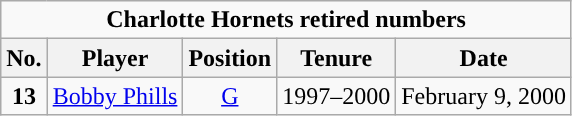<table class="wikitable sortable" style="text-align:center">
<tr>
<td colspan="5"><strong>Charlotte Hornets retired numbers</strong></td>
</tr>
<tr>
<th>No.</th>
<th>Player</th>
<th>Position</th>
<th>Tenure</th>
<th>Date</th>
</tr>
<tr>
<td><strong>13</strong></td>
<td><a href='#'>Bobby Phills</a></td>
<td><a href='#'>G</a></td>
<td>1997–2000</td>
<td>February 9, 2000</td>
</tr>
</table>
